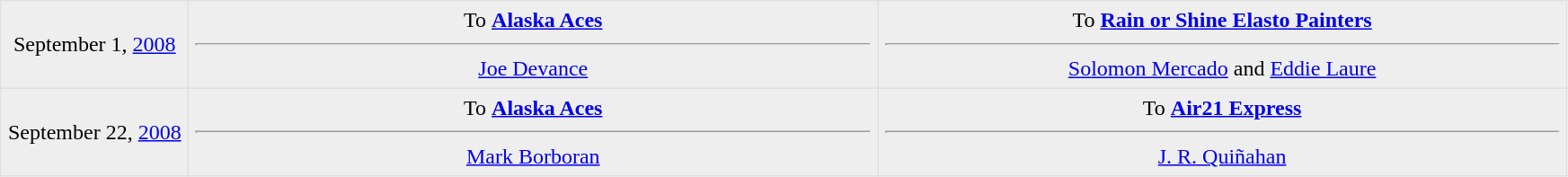<table border=1 style="border-collapse:collapse; text-align: center" bordercolor="#DFDFDF"  cellpadding="5">
<tr bgcolor="eeeeee">
<td style="width:12%">September 1, <a href='#'>2008</a><br> </td>
<td style="width:44%" valign="top">To <strong><a href='#'>Alaska Aces</a></strong><hr><a href='#'>Joe Devance</a></td>
<td style="width:44%" valign="top">To <strong><a href='#'>Rain or Shine Elasto Painters</a></strong><hr><a href='#'>Solomon Mercado</a> and <a href='#'>Eddie Laure</a></td>
</tr>
<tr bgcolor="eeeeee">
<td style="width:12%">September 22, <a href='#'>2008</a><br></td>
<td style="width:44%" valign="top">To <strong><a href='#'>Alaska Aces</a></strong><hr><a href='#'>Mark Borboran</a></td>
<td style="width:44%" valign="top">To <strong><a href='#'>Air21 Express</a></strong><hr><a href='#'>J. R. Quiñahan</a></td>
</tr>
</table>
